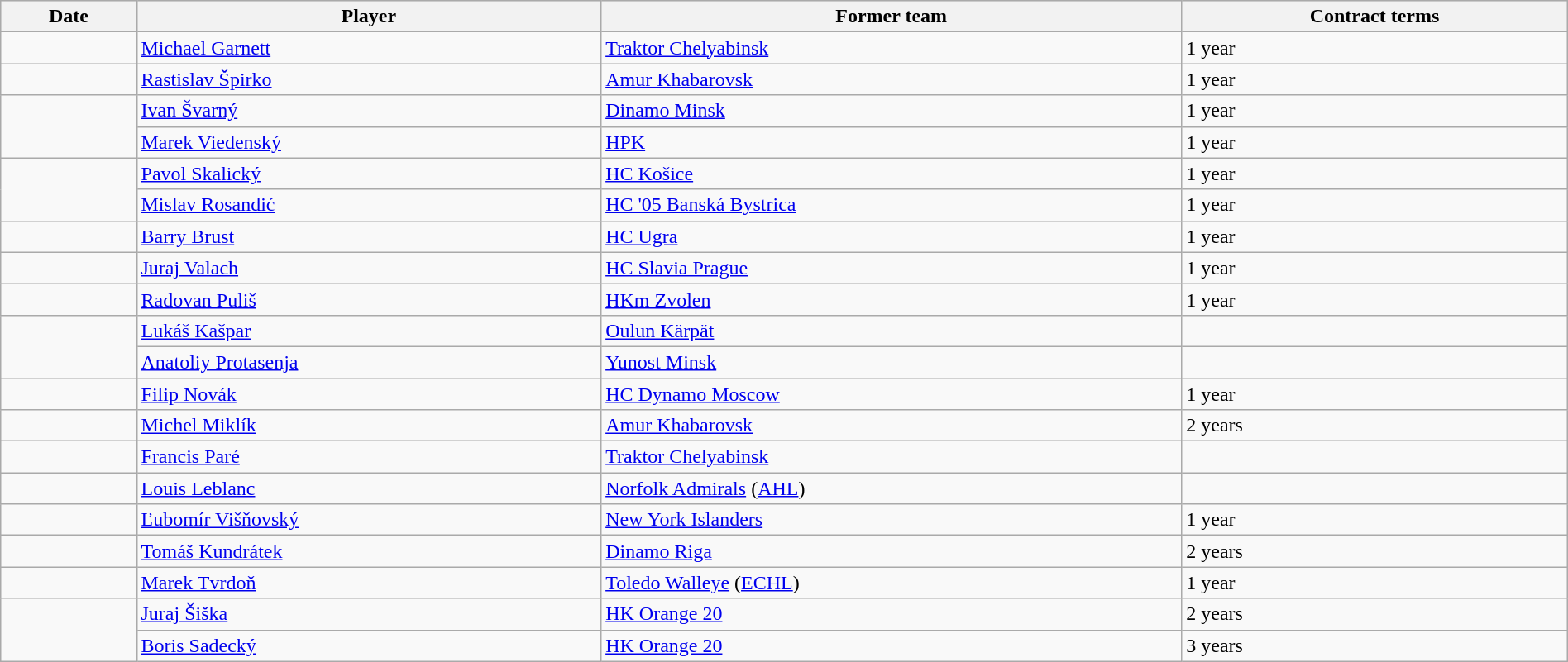<table class="wikitable" style="width:100%;">
<tr style="text-align:center; background:#ddd;">
<th>Date</th>
<th>Player</th>
<th>Former team</th>
<th>Contract terms</th>
</tr>
<tr>
<td></td>
<td> <a href='#'>Michael Garnett</a></td>
<td> <a href='#'>Traktor Chelyabinsk</a></td>
<td>1 year</td>
</tr>
<tr>
<td></td>
<td> <a href='#'>Rastislav Špirko</a></td>
<td> <a href='#'>Amur Khabarovsk</a></td>
<td>1 year</td>
</tr>
<tr>
<td rowspan=2></td>
<td> <a href='#'>Ivan Švarný</a></td>
<td> <a href='#'>Dinamo Minsk</a></td>
<td>1 year</td>
</tr>
<tr>
<td> <a href='#'>Marek Viedenský</a></td>
<td> <a href='#'>HPK</a></td>
<td>1 year</td>
</tr>
<tr>
<td rowspan=2></td>
<td> <a href='#'>Pavol Skalický</a></td>
<td> <a href='#'>HC Košice</a></td>
<td>1 year</td>
</tr>
<tr>
<td>  <a href='#'>Mislav Rosandić</a></td>
<td> <a href='#'>HC '05 Banská Bystrica</a></td>
<td>1 year</td>
</tr>
<tr>
<td></td>
<td> <a href='#'>Barry Brust</a></td>
<td> <a href='#'>HC Ugra</a></td>
<td>1 year</td>
</tr>
<tr>
<td></td>
<td> <a href='#'>Juraj Valach</a></td>
<td> <a href='#'>HC Slavia Prague</a></td>
<td>1 year</td>
</tr>
<tr>
<td></td>
<td> <a href='#'>Radovan Puliš</a></td>
<td> <a href='#'>HKm Zvolen</a></td>
<td>1 year</td>
</tr>
<tr>
<td rowspan=2></td>
<td> <a href='#'>Lukáš Kašpar</a></td>
<td> <a href='#'>Oulun Kärpät</a></td>
<td></td>
</tr>
<tr>
<td> <a href='#'>Anatoliy Protasenja</a></td>
<td> <a href='#'>Yunost Minsk</a></td>
<td></td>
</tr>
<tr>
<td></td>
<td> <a href='#'>Filip Novák</a></td>
<td> <a href='#'>HC Dynamo Moscow</a></td>
<td>1 year</td>
</tr>
<tr>
<td></td>
<td> <a href='#'>Michel Miklík</a></td>
<td> <a href='#'>Amur Khabarovsk</a></td>
<td>2 years</td>
</tr>
<tr>
<td></td>
<td> <a href='#'>Francis Paré</a></td>
<td> <a href='#'>Traktor Chelyabinsk</a></td>
<td></td>
</tr>
<tr>
<td></td>
<td> <a href='#'>Louis Leblanc</a></td>
<td> <a href='#'>Norfolk Admirals</a> (<a href='#'>AHL</a>)</td>
<td></td>
</tr>
<tr>
<td></td>
<td> <a href='#'>Ľubomír Višňovský</a></td>
<td> <a href='#'>New York Islanders</a></td>
<td>1 year</td>
</tr>
<tr>
<td></td>
<td> <a href='#'>Tomáš Kundrátek</a></td>
<td> <a href='#'>Dinamo Riga</a></td>
<td>2 years</td>
</tr>
<tr>
<td></td>
<td> <a href='#'>Marek Tvrdoň</a></td>
<td> <a href='#'>Toledo Walleye</a> (<a href='#'>ECHL</a>)</td>
<td>1 year</td>
</tr>
<tr>
<td rowspan=2></td>
<td> <a href='#'>Juraj Šiška</a></td>
<td> <a href='#'>HK Orange 20</a></td>
<td>2 years</td>
</tr>
<tr>
<td> <a href='#'>Boris Sadecký</a></td>
<td> <a href='#'>HK Orange 20</a></td>
<td>3 years</td>
</tr>
</table>
